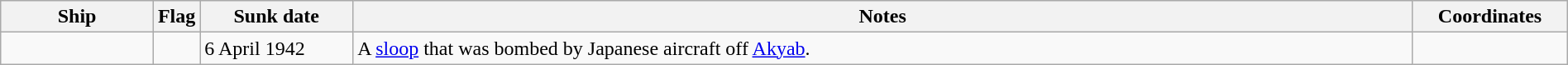<table class="wikitable" style="width:100%" |>
<tr>
<th style="width:10%">Ship</th>
<th>Flag</th>
<th style="width:10%">Sunk date</th>
<th style="width:70%">Notes</th>
<th style="width:10%">Coordinates</th>
</tr>
<tr>
<td></td>
<td></td>
<td>6 April 1942</td>
<td>A  <a href='#'>sloop</a> that was bombed by Japanese aircraft off <a href='#'>Akyab</a>.</td>
<td></td>
</tr>
</table>
